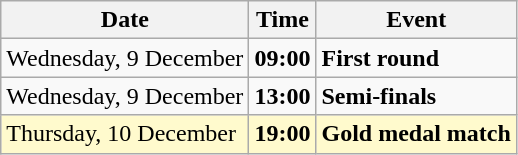<table class = "wikitable">
<tr>
<th>Date</th>
<th>Time</th>
<th>Event</th>
</tr>
<tr>
<td>Wednesday, 9 December</td>
<td><strong>09:00</strong></td>
<td><strong>First round</strong></td>
</tr>
<tr>
<td>Wednesday, 9 December</td>
<td><strong>13:00</strong></td>
<td><strong>Semi-finals</strong></td>
</tr>
<tr style="background-color:lemonchiffon;">
<td>Thursday, 10 December</td>
<td><strong>19:00</strong></td>
<td><strong>Gold medal match</strong></td>
</tr>
</table>
